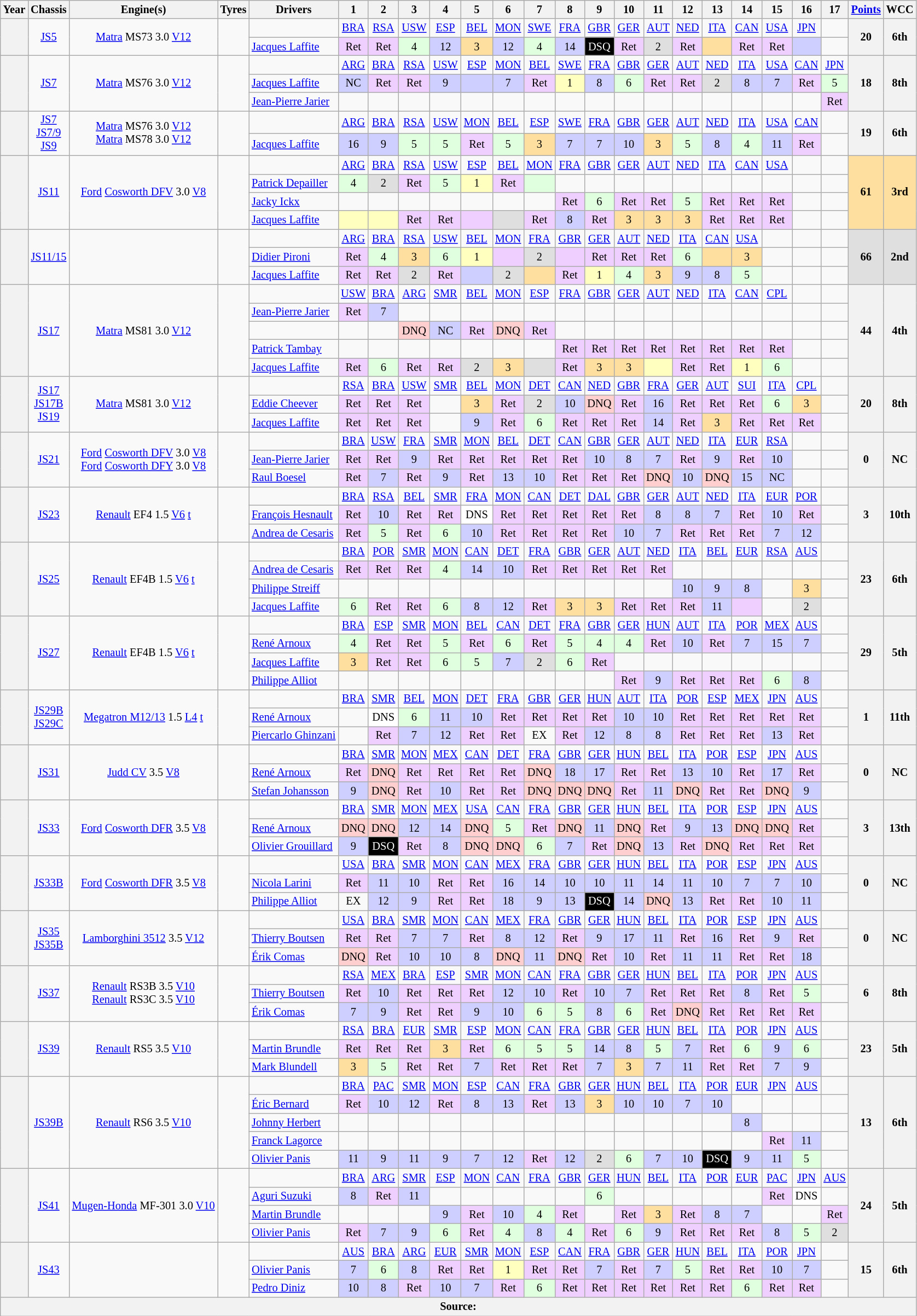<table class="wikitable" style="text-align:center; font-size:85%">
<tr>
<th>Year</th>
<th>Chassis</th>
<th>Engine(s)</th>
<th>Tyres</th>
<th>Drivers</th>
<th>1</th>
<th>2</th>
<th>3</th>
<th>4</th>
<th>5</th>
<th>6</th>
<th>7</th>
<th>8</th>
<th>9</th>
<th>10</th>
<th>11</th>
<th>12</th>
<th>13</th>
<th>14</th>
<th>15</th>
<th>16</th>
<th>17</th>
<th><a href='#'>Points</a></th>
<th>WCC</th>
</tr>
<tr>
<th rowspan=2></th>
<td rowspan=2><a href='#'>JS5</a></td>
<td rowspan=2><a href='#'>Matra</a> MS73 3.0 <a href='#'>V12</a></td>
<td rowspan=2></td>
<td></td>
<td><a href='#'>BRA</a></td>
<td><a href='#'>RSA</a></td>
<td><a href='#'>USW</a></td>
<td><a href='#'>ESP</a></td>
<td><a href='#'>BEL</a></td>
<td><a href='#'>MON</a></td>
<td><a href='#'>SWE</a></td>
<td><a href='#'>FRA</a></td>
<td><a href='#'>GBR</a></td>
<td><a href='#'>GER</a></td>
<td><a href='#'>AUT</a></td>
<td><a href='#'>NED</a></td>
<td><a href='#'>ITA</a></td>
<td><a href='#'>CAN</a></td>
<td><a href='#'>USA</a></td>
<td><a href='#'>JPN</a></td>
<td></td>
<th rowspan=2>20</th>
<th rowspan=2>6th</th>
</tr>
<tr>
<td align="left"> <a href='#'>Jacques Laffite</a></td>
<td style="background:#efcfff;">Ret</td>
<td style="background:#efcfff;">Ret</td>
<td style="background:#dfffdf;">4</td>
<td style="background:#cfcfff;">12</td>
<td style="background:#ffdf9f;">3</td>
<td style="background:#cfcfff;">12</td>
<td style="background:#dfffdf;">4</td>
<td style="background:#cfcfff;">14</td>
<td style="background:#000; color:white;">DSQ</td>
<td style="background:#efcfff;">Ret</td>
<td style="background:#dfdfdf;">2</td>
<td style="background:#efcfff;">Ret</td>
<td style="background:#ffdf9f;"></td>
<td style="background:#efcfff;">Ret</td>
<td style="background:#efcfff;">Ret</td>
<td style="background:#cfcfff;"></td>
<td></td>
</tr>
<tr>
<th rowspan=3></th>
<td rowspan=3><a href='#'>JS7</a></td>
<td rowspan=3><a href='#'>Matra</a> MS76 3.0 <a href='#'>V12</a></td>
<td rowspan=3></td>
<td></td>
<td><a href='#'>ARG</a></td>
<td><a href='#'>BRA</a></td>
<td><a href='#'>RSA</a></td>
<td><a href='#'>USW</a></td>
<td><a href='#'>ESP</a></td>
<td><a href='#'>MON</a></td>
<td><a href='#'>BEL</a></td>
<td><a href='#'>SWE</a></td>
<td><a href='#'>FRA</a></td>
<td><a href='#'>GBR</a></td>
<td><a href='#'>GER</a></td>
<td><a href='#'>AUT</a></td>
<td><a href='#'>NED</a></td>
<td><a href='#'>ITA</a></td>
<td><a href='#'>USA</a></td>
<td><a href='#'>CAN</a></td>
<td><a href='#'>JPN</a></td>
<th rowspan=3>18</th>
<th rowspan=3>8th</th>
</tr>
<tr>
<td align="left"> <a href='#'>Jacques Laffite</a></td>
<td style="background:#cfcfff;">NC</td>
<td style="background:#efcfff;">Ret</td>
<td style="background:#efcfff;">Ret</td>
<td style="background:#cfcfff;">9</td>
<td style="background:#cfcfff;"></td>
<td style="background:#cfcfff;">7</td>
<td style="background:#efcfff;">Ret</td>
<td style="background:#ffffbf;">1</td>
<td style="background:#cfcfff;">8</td>
<td style="background:#dfffdf;">6</td>
<td style="background:#efcfff;">Ret</td>
<td style="background:#efcfff;">Ret</td>
<td style="background:#dfdfdf;">2</td>
<td style="background:#cfcfff;">8</td>
<td style="background:#cfcfff;">7</td>
<td style="background:#efcfff;">Ret</td>
<td style="background:#dfffdf;">5</td>
</tr>
<tr>
<td align="left"> <a href='#'>Jean-Pierre Jarier</a></td>
<td></td>
<td></td>
<td></td>
<td></td>
<td></td>
<td></td>
<td></td>
<td></td>
<td></td>
<td></td>
<td></td>
<td></td>
<td></td>
<td></td>
<td></td>
<td></td>
<td style="background:#efcfff;">Ret</td>
</tr>
<tr>
<th rowspan=2></th>
<td rowspan=2><a href='#'>JS7</a><br><a href='#'>JS7/9</a><br><a href='#'>JS9</a></td>
<td rowspan=2><a href='#'>Matra</a> MS76 3.0 <a href='#'>V12</a><br><a href='#'>Matra</a> MS78 3.0 <a href='#'>V12</a></td>
<td rowspan=2></td>
<td></td>
<td><a href='#'>ARG</a></td>
<td><a href='#'>BRA</a></td>
<td><a href='#'>RSA</a></td>
<td><a href='#'>USW</a></td>
<td><a href='#'>MON</a></td>
<td><a href='#'>BEL</a></td>
<td><a href='#'>ESP</a></td>
<td><a href='#'>SWE</a></td>
<td><a href='#'>FRA</a></td>
<td><a href='#'>GBR</a></td>
<td><a href='#'>GER</a></td>
<td><a href='#'>AUT</a></td>
<td><a href='#'>NED</a></td>
<td><a href='#'>ITA</a></td>
<td><a href='#'>USA</a></td>
<td><a href='#'>CAN</a></td>
<td></td>
<th rowspan=2>19</th>
<th rowspan=2>6th</th>
</tr>
<tr>
<td align="left"> <a href='#'>Jacques Laffite</a></td>
<td style="background:#cfcfff;">16</td>
<td style="background:#cfcfff;">9</td>
<td style="background:#dfffdf;">5</td>
<td style="background:#dfffdf;">5</td>
<td style="background:#efcfff;">Ret</td>
<td style="background:#dfffdf;">5</td>
<td style="background:#ffdf9f;">3</td>
<td style="background:#cfcfff;">7</td>
<td style="background:#cfcfff;">7</td>
<td style="background:#cfcfff;">10</td>
<td style="background:#ffdf9f;">3</td>
<td style="background:#dfffdf;">5</td>
<td style="background:#cfcfff;">8</td>
<td style="background:#dfffdf;">4</td>
<td style="background:#cfcfff;">11</td>
<td style="background:#efcfff;">Ret</td>
<td></td>
</tr>
<tr>
<th rowspan=4></th>
<td rowspan=4><a href='#'>JS11</a></td>
<td rowspan=4><a href='#'>Ford</a> <a href='#'>Cosworth DFV</a> 3.0 <a href='#'>V8</a></td>
<td rowspan=4></td>
<td></td>
<td><a href='#'>ARG</a></td>
<td><a href='#'>BRA</a></td>
<td><a href='#'>RSA</a></td>
<td><a href='#'>USW</a></td>
<td><a href='#'>ESP</a></td>
<td><a href='#'>BEL</a></td>
<td><a href='#'>MON</a></td>
<td><a href='#'>FRA</a></td>
<td><a href='#'>GBR</a></td>
<td><a href='#'>GER</a></td>
<td><a href='#'>AUT</a></td>
<td><a href='#'>NED</a></td>
<td><a href='#'>ITA</a></td>
<td><a href='#'>CAN</a></td>
<td><a href='#'>USA</a></td>
<td></td>
<td></td>
<td rowspan=4 style="background:#ffdf9f;"><strong>61</strong></td>
<td rowspan=4 style="background:#ffdf9f;"><strong>3rd</strong></td>
</tr>
<tr>
<td align="left"> <a href='#'>Patrick Depailler</a></td>
<td style="background:#dfffdf;">4</td>
<td style="background:#dfdfdf;">2</td>
<td style="background:#efcfff;">Ret</td>
<td style="background:#dfffdf;">5</td>
<td style="background:#ffffbf;">1</td>
<td style="background:#efcfff;">Ret</td>
<td style="background:#dfffdf;"></td>
<td></td>
<td></td>
<td></td>
<td></td>
<td></td>
<td></td>
<td></td>
<td></td>
<td></td>
<td></td>
</tr>
<tr>
<td align="left"> <a href='#'>Jacky Ickx</a></td>
<td></td>
<td></td>
<td></td>
<td></td>
<td></td>
<td></td>
<td></td>
<td style="background:#efcfff;">Ret</td>
<td style="background:#dfffdf;">6</td>
<td style="background:#efcfff;">Ret</td>
<td style="background:#efcfff;">Ret</td>
<td style="background:#dfffdf;">5</td>
<td style="background:#efcfff;">Ret</td>
<td style="background:#efcfff;">Ret</td>
<td style="background:#efcfff;">Ret</td>
<td></td>
<td></td>
</tr>
<tr>
<td align="left"> <a href='#'>Jacques Laffite</a></td>
<td style="background:#ffffbf;"></td>
<td style="background:#ffffbf;"></td>
<td style="background:#efcfff;">Ret</td>
<td style="background:#efcfff;">Ret</td>
<td style="background:#efcfff;"></td>
<td style="background:#dfdfdf;"></td>
<td style="background:#efcfff;">Ret</td>
<td style="background:#cfcfff;">8</td>
<td style="background:#efcfff;">Ret</td>
<td style="background:#ffdf9f;">3</td>
<td style="background:#ffdf9f;">3</td>
<td style="background:#ffdf9f;">3</td>
<td style="background:#efcfff;">Ret</td>
<td style="background:#efcfff;">Ret</td>
<td style="background:#efcfff;">Ret</td>
<td></td>
<td></td>
</tr>
<tr>
<th rowspan=3></th>
<td rowspan=3><a href='#'>JS11/15</a></td>
<td rowspan=3></td>
<td rowspan=3></td>
<td></td>
<td><a href='#'>ARG</a></td>
<td><a href='#'>BRA</a></td>
<td><a href='#'>RSA</a></td>
<td><a href='#'>USW</a></td>
<td><a href='#'>BEL</a></td>
<td><a href='#'>MON</a></td>
<td><a href='#'>FRA</a></td>
<td><a href='#'>GBR</a></td>
<td><a href='#'>GER</a></td>
<td><a href='#'>AUT</a></td>
<td><a href='#'>NED</a></td>
<td><a href='#'>ITA</a></td>
<td><a href='#'>CAN</a></td>
<td><a href='#'>USA</a></td>
<td></td>
<td></td>
<td></td>
<td rowspan=3 style="background:#dfdfdf;"><strong>66</strong></td>
<td rowspan=3 style="background:#dfdfdf;"><strong>2nd</strong></td>
</tr>
<tr>
<td align="left"> <a href='#'>Didier Pironi</a></td>
<td style="background:#efcfff;">Ret</td>
<td style="background:#dfffdf;">4</td>
<td style="background:#ffdf9f;">3</td>
<td style="background:#dfffdf;">6</td>
<td style="background:#ffffbf;">1</td>
<td style="background:#efcfff;"></td>
<td style="background:#dfdfdf;">2</td>
<td style="background:#efcfff;"></td>
<td style="background:#efcfff;">Ret</td>
<td style="background:#efcfff;">Ret</td>
<td style="background:#efcfff;">Ret</td>
<td style="background:#dfffdf;">6</td>
<td style="background:#ffdf9f;"></td>
<td style="background:#ffdf9f;">3</td>
<td></td>
<td></td>
<td></td>
</tr>
<tr>
<td align="left"> <a href='#'>Jacques Laffite</a></td>
<td style="background:#efcfff;">Ret</td>
<td style="background:#efcfff;">Ret</td>
<td style="background:#dfdfdf;">2</td>
<td style="background:#efcfff;">Ret</td>
<td style="background:#cfcfff;"></td>
<td style="background:#dfdfdf;">2</td>
<td style="background:#ffdf9f;"></td>
<td style="background:#efcfff;">Ret</td>
<td style="background:#ffffbf;">1</td>
<td style="background:#dfffdf;">4</td>
<td style="background:#ffdf9f;">3</td>
<td style="background:#cfcfff;">9</td>
<td style="background:#cfcfff;">8</td>
<td style="background:#dfffdf;">5</td>
<td></td>
<td></td>
<td></td>
</tr>
<tr>
<th rowspan=5></th>
<td rowspan=5><a href='#'>JS17</a></td>
<td rowspan=5><a href='#'>Matra</a> MS81 3.0 <a href='#'>V12</a></td>
<td rowspan=5></td>
<td></td>
<td><a href='#'>USW</a></td>
<td><a href='#'>BRA</a></td>
<td><a href='#'>ARG</a></td>
<td><a href='#'>SMR</a></td>
<td><a href='#'>BEL</a></td>
<td><a href='#'>MON</a></td>
<td><a href='#'>ESP</a></td>
<td><a href='#'>FRA</a></td>
<td><a href='#'>GBR</a></td>
<td><a href='#'>GER</a></td>
<td><a href='#'>AUT</a></td>
<td><a href='#'>NED</a></td>
<td><a href='#'>ITA</a></td>
<td><a href='#'>CAN</a></td>
<td><a href='#'>CPL</a></td>
<td></td>
<td></td>
<th rowspan=5>44</th>
<th rowspan=5>4th</th>
</tr>
<tr>
<td align="left"> <a href='#'>Jean-Pierre Jarier</a></td>
<td style="background:#efcfff;">Ret</td>
<td style="background:#cfcfff;">7</td>
<td></td>
<td></td>
<td></td>
<td></td>
<td></td>
<td></td>
<td></td>
<td></td>
<td></td>
<td></td>
<td></td>
<td></td>
<td></td>
<td></td>
<td></td>
</tr>
<tr>
<td align="left"></td>
<td></td>
<td></td>
<td style="background:#ffcfcf;">DNQ</td>
<td style="background:#cfcfff;">NC</td>
<td style="background:#efcfff;">Ret</td>
<td style="background:#ffcfcf;">DNQ</td>
<td style="background:#efcfff;">Ret</td>
<td></td>
<td></td>
<td></td>
<td></td>
<td></td>
<td></td>
<td></td>
<td></td>
<td></td>
<td></td>
</tr>
<tr>
<td align="left"> <a href='#'>Patrick Tambay</a></td>
<td></td>
<td></td>
<td></td>
<td></td>
<td></td>
<td></td>
<td></td>
<td style="background:#efcfff;">Ret</td>
<td style="background:#efcfff;">Ret</td>
<td style="background:#efcfff;">Ret</td>
<td style="background:#efcfff;">Ret</td>
<td style="background:#efcfff;">Ret</td>
<td style="background:#efcfff;">Ret</td>
<td style="background:#efcfff;">Ret</td>
<td style="background:#efcfff;">Ret</td>
<td></td>
<td></td>
</tr>
<tr>
<td align="left"> <a href='#'>Jacques Laffite</a></td>
<td style="background:#efcfff;">Ret</td>
<td style="background:#dfffdf;">6</td>
<td style="background:#efcfff;">Ret</td>
<td style="background:#efcfff;">Ret</td>
<td style="background:#dfdfdf;">2</td>
<td style="background:#ffdf9f;">3</td>
<td style="background:#dfdfdf;"></td>
<td style="background:#efcfff;">Ret</td>
<td style="background:#ffdf9f;">3</td>
<td style="background:#ffdf9f;">3</td>
<td style="background:#ffffbf;"></td>
<td style="background:#efcfff;">Ret</td>
<td style="background:#efcfff;">Ret</td>
<td style="background:#ffffbf;">1</td>
<td style="background:#dfffdf;">6</td>
<td></td>
<td></td>
</tr>
<tr>
<th rowspan=3></th>
<td rowspan=3><a href='#'>JS17</a><br><a href='#'>JS17B</a><br><a href='#'>JS19</a></td>
<td rowspan=3><a href='#'>Matra</a> MS81 3.0 <a href='#'>V12</a></td>
<td rowspan=3></td>
<td></td>
<td><a href='#'>RSA</a></td>
<td><a href='#'>BRA</a></td>
<td><a href='#'>USW</a></td>
<td><a href='#'>SMR</a></td>
<td><a href='#'>BEL</a></td>
<td><a href='#'>MON</a></td>
<td><a href='#'>DET</a></td>
<td><a href='#'>CAN</a></td>
<td><a href='#'>NED</a></td>
<td><a href='#'>GBR</a></td>
<td><a href='#'>FRA</a></td>
<td><a href='#'>GER</a></td>
<td><a href='#'>AUT</a></td>
<td><a href='#'>SUI</a></td>
<td><a href='#'>ITA</a></td>
<td><a href='#'>CPL</a></td>
<td></td>
<th rowspan=3>20</th>
<th rowspan=3>8th</th>
</tr>
<tr>
<td align="left"> <a href='#'>Eddie Cheever</a></td>
<td style="background:#efcfff;">Ret</td>
<td style="background:#efcfff;">Ret</td>
<td style="background:#efcfff;">Ret</td>
<td></td>
<td style="background:#ffdf9f;">3</td>
<td style="background:#efcfff;">Ret</td>
<td style="background:#dfdfdf;">2</td>
<td style="background:#cfcfff;">10</td>
<td style="background:#ffcfcf;">DNQ</td>
<td style="background:#efcfff;">Ret</td>
<td style="background:#cfcfff;">16</td>
<td style="background:#efcfff;">Ret</td>
<td style="background:#efcfff;">Ret</td>
<td style="background:#efcfff;">Ret</td>
<td style="background:#dfffdf;">6</td>
<td style="background:#ffdf9f;">3</td>
<td></td>
</tr>
<tr>
<td align="left"> <a href='#'>Jacques Laffite</a></td>
<td style="background:#efcfff;">Ret</td>
<td style="background:#efcfff;">Ret</td>
<td style="background:#efcfff;">Ret</td>
<td></td>
<td style="background:#cfcfff;">9</td>
<td style="background:#efcfff;">Ret</td>
<td style="background:#dfffdf;">6</td>
<td style="background:#efcfff;">Ret</td>
<td style="background:#efcfff;">Ret</td>
<td style="background:#efcfff;">Ret</td>
<td style="background:#cfcfff;">14</td>
<td style="background:#efcfff;">Ret</td>
<td style="background:#ffdf9f;">3</td>
<td style="background:#efcfff;">Ret</td>
<td style="background:#efcfff;">Ret</td>
<td style="background:#efcfff;">Ret</td>
<td></td>
</tr>
<tr>
<th rowspan=3></th>
<td rowspan=3><a href='#'>JS21</a></td>
<td rowspan=3><a href='#'>Ford</a> <a href='#'>Cosworth DFV</a> 3.0 <a href='#'>V8</a><br><a href='#'>Ford</a> <a href='#'>Cosworth DFY</a> 3.0 <a href='#'>V8</a></td>
<td rowspan=3></td>
<td></td>
<td><a href='#'>BRA</a></td>
<td><a href='#'>USW</a></td>
<td><a href='#'>FRA</a></td>
<td><a href='#'>SMR</a></td>
<td><a href='#'>MON</a></td>
<td><a href='#'>BEL</a></td>
<td><a href='#'>DET</a></td>
<td><a href='#'>CAN</a></td>
<td><a href='#'>GBR</a></td>
<td><a href='#'>GER</a></td>
<td><a href='#'>AUT</a></td>
<td><a href='#'>NED</a></td>
<td><a href='#'>ITA</a></td>
<td><a href='#'>EUR</a></td>
<td><a href='#'>RSA</a></td>
<td></td>
<td></td>
<th rowspan=3>0</th>
<th rowspan=3>NC</th>
</tr>
<tr>
<td align="left"> <a href='#'>Jean-Pierre Jarier</a></td>
<td style="background:#efcfff;">Ret</td>
<td style="background:#efcfff;">Ret</td>
<td style="background:#cfcfff;">9</td>
<td style="background:#efcfff;">Ret</td>
<td style="background:#efcfff;">Ret</td>
<td style="background:#efcfff;">Ret</td>
<td style="background:#efcfff;">Ret</td>
<td style="background:#efcfff;">Ret</td>
<td style="background:#cfcfff;">10</td>
<td style="background:#cfcfff;">8</td>
<td style="background:#cfcfff;">7</td>
<td style="background:#efcfff;">Ret</td>
<td style="background:#cfcfff;">9</td>
<td style="background:#efcfff;">Ret</td>
<td style="background:#cfcfff;">10</td>
<td></td>
<td></td>
</tr>
<tr>
<td align="left"> <a href='#'>Raul Boesel</a></td>
<td style="background:#efcfff;">Ret</td>
<td style="background:#cfcfff;">7</td>
<td style="background:#efcfff;">Ret</td>
<td style="background:#cfcfff;">9</td>
<td style="background:#efcfff;">Ret</td>
<td style="background:#cfcfff;">13</td>
<td style="background:#cfcfff;">10</td>
<td style="background:#efcfff;">Ret</td>
<td style="background:#efcfff;">Ret</td>
<td style="background:#efcfff;">Ret</td>
<td style="background:#ffcfcf;">DNQ</td>
<td style="background:#cfcfff;">10</td>
<td style="background:#ffcfcf;">DNQ</td>
<td style="background:#cfcfff;">15</td>
<td style="background:#cfcfff;">NC</td>
<td></td>
<td></td>
</tr>
<tr>
<th rowspan=3></th>
<td rowspan=3><a href='#'>JS23</a></td>
<td rowspan=3><a href='#'>Renault</a> EF4 1.5 <a href='#'>V6</a> <a href='#'>t</a></td>
<td rowspan=3></td>
<td></td>
<td><a href='#'>BRA</a></td>
<td><a href='#'>RSA</a></td>
<td><a href='#'>BEL</a></td>
<td><a href='#'>SMR</a></td>
<td><a href='#'>FRA</a></td>
<td><a href='#'>MON</a></td>
<td><a href='#'>CAN</a></td>
<td><a href='#'>DET</a></td>
<td><a href='#'>DAL</a></td>
<td><a href='#'>GBR</a></td>
<td><a href='#'>GER</a></td>
<td><a href='#'>AUT</a></td>
<td><a href='#'>NED</a></td>
<td><a href='#'>ITA</a></td>
<td><a href='#'>EUR</a></td>
<td><a href='#'>POR</a></td>
<td></td>
<th rowspan=3>3</th>
<th rowspan=3>10th</th>
</tr>
<tr>
<td align="left"> <a href='#'>François Hesnault</a></td>
<td style="background:#efcfff;">Ret</td>
<td style="background:#cfcfff;">10</td>
<td style="background:#efcfff;">Ret</td>
<td style="background:#efcfff;">Ret</td>
<td style="background:#ffffff;">DNS</td>
<td style="background:#efcfff;">Ret</td>
<td style="background:#efcfff;">Ret</td>
<td style="background:#efcfff;">Ret</td>
<td style="background:#efcfff;">Ret</td>
<td style="background:#efcfff;">Ret</td>
<td style="background:#cfcfff;">8</td>
<td style="background:#cfcfff;">8</td>
<td style="background:#cfcfff;">7</td>
<td style="background:#efcfff;">Ret</td>
<td style="background:#cfcfff;">10</td>
<td style="background:#efcfff;">Ret</td>
<td></td>
</tr>
<tr>
<td align="left"> <a href='#'>Andrea de Cesaris</a></td>
<td style="background:#efcfff;">Ret</td>
<td style="background:#dfffdf;">5</td>
<td style="background:#efcfff;">Ret</td>
<td style="background:#dfffdf;">6</td>
<td style="background:#cfcfff;">10</td>
<td style="background:#efcfff;">Ret</td>
<td style="background:#efcfff;">Ret</td>
<td style="background:#efcfff;">Ret</td>
<td style="background:#efcfff;">Ret</td>
<td style="background:#cfcfff;">10</td>
<td style="background:#cfcfff;">7</td>
<td style="background:#efcfff;">Ret</td>
<td style="background:#efcfff;">Ret</td>
<td style="background:#efcfff;">Ret</td>
<td style="background:#cfcfff;">7</td>
<td style="background:#cfcfff;">12</td>
<td></td>
</tr>
<tr>
<th rowspan=4></th>
<td rowspan=4><a href='#'>JS25</a></td>
<td rowspan=4><a href='#'>Renault</a> EF4B 1.5 <a href='#'>V6</a> <a href='#'>t</a></td>
<td rowspan=4></td>
<td></td>
<td><a href='#'>BRA</a></td>
<td><a href='#'>POR</a></td>
<td><a href='#'>SMR</a></td>
<td><a href='#'>MON</a></td>
<td><a href='#'>CAN</a></td>
<td><a href='#'>DET</a></td>
<td><a href='#'>FRA</a></td>
<td><a href='#'>GBR</a></td>
<td><a href='#'>GER</a></td>
<td><a href='#'>AUT</a></td>
<td><a href='#'>NED</a></td>
<td><a href='#'>ITA</a></td>
<td><a href='#'>BEL</a></td>
<td><a href='#'>EUR</a></td>
<td><a href='#'>RSA</a></td>
<td><a href='#'>AUS</a></td>
<td></td>
<th rowspan=4>23</th>
<th rowspan=4>6th</th>
</tr>
<tr>
<td align="left"> <a href='#'>Andrea de Cesaris</a></td>
<td style="background:#efcfff;">Ret</td>
<td style="background:#efcfff;">Ret</td>
<td style="background:#efcfff;">Ret</td>
<td style="background:#dfffdf;">4</td>
<td style="background:#cfcfff;">14</td>
<td style="background:#cfcfff;">10</td>
<td style="background:#efcfff;">Ret</td>
<td style="background:#efcfff;">Ret</td>
<td style="background:#efcfff;">Ret</td>
<td style="background:#efcfff;">Ret</td>
<td style="background:#efcfff;">Ret</td>
<td></td>
<td></td>
<td></td>
<td></td>
<td></td>
<td></td>
</tr>
<tr>
<td align="left"> <a href='#'>Philippe Streiff</a></td>
<td></td>
<td></td>
<td></td>
<td></td>
<td></td>
<td></td>
<td></td>
<td></td>
<td></td>
<td></td>
<td></td>
<td style="background:#cfcfff;">10</td>
<td style="background:#cfcfff;">9</td>
<td style="background:#cfcfff;">8</td>
<td></td>
<td style="background:#ffdf9f;">3</td>
<td></td>
</tr>
<tr>
<td align="left"> <a href='#'>Jacques Laffite</a></td>
<td style="background:#dfffdf;">6</td>
<td style="background:#efcfff;">Ret</td>
<td style="background:#efcfff;">Ret</td>
<td style="background:#dfffdf;">6</td>
<td style="background:#cfcfff;">8</td>
<td style="background:#cfcfff;">12</td>
<td style="background:#efcfff;">Ret</td>
<td style="background:#ffdf9f;">3</td>
<td style="background:#ffdf9f;">3</td>
<td style="background:#efcfff;">Ret</td>
<td style="background:#efcfff;">Ret</td>
<td style="background:#efcfff;">Ret</td>
<td style="background:#cfcfff;">11</td>
<td style="background:#efcfff;"></td>
<td></td>
<td style="background:#dfdfdf;">2</td>
<td></td>
</tr>
<tr>
<th rowspan=4></th>
<td rowspan=4><a href='#'>JS27</a></td>
<td rowspan=4><a href='#'>Renault</a> EF4B 1.5 <a href='#'>V6</a> <a href='#'>t</a></td>
<td rowspan=4></td>
<td></td>
<td><a href='#'>BRA</a></td>
<td><a href='#'>ESP</a></td>
<td><a href='#'>SMR</a></td>
<td><a href='#'>MON</a></td>
<td><a href='#'>BEL</a></td>
<td><a href='#'>CAN</a></td>
<td><a href='#'>DET</a></td>
<td><a href='#'>FRA</a></td>
<td><a href='#'>GBR</a></td>
<td><a href='#'>GER</a></td>
<td><a href='#'>HUN</a></td>
<td><a href='#'>AUT</a></td>
<td><a href='#'>ITA</a></td>
<td><a href='#'>POR</a></td>
<td><a href='#'>MEX</a></td>
<td><a href='#'>AUS</a></td>
<td></td>
<th rowspan=4>29</th>
<th rowspan=4>5th</th>
</tr>
<tr>
<td align="left"> <a href='#'>René Arnoux</a></td>
<td style="background:#dfffdf;">4</td>
<td style="background:#efcfff;">Ret</td>
<td style="background:#efcfff;">Ret</td>
<td style="background:#dfffdf;">5</td>
<td style="background:#efcfff;">Ret</td>
<td style="background:#dfffdf;">6</td>
<td style="background:#efcfff;">Ret</td>
<td style="background:#dfffdf;">5</td>
<td style="background:#dfffdf;">4</td>
<td style="background:#dfffdf;">4</td>
<td style="background:#efcfff;">Ret</td>
<td style="background:#cfcfff;">10</td>
<td style="background:#efcfff;">Ret</td>
<td style="background:#cfcfff;">7</td>
<td style="background:#cfcfff;">15</td>
<td style="background:#cfcfff;">7</td>
<td></td>
</tr>
<tr>
<td align="left"> <a href='#'>Jacques Laffite</a></td>
<td style="background:#ffdf9f;">3</td>
<td style="background:#efcfff;">Ret</td>
<td style="background:#efcfff;">Ret</td>
<td style="background:#dfffdf;">6</td>
<td style="background:#dfffdf;">5</td>
<td style="background:#cfcfff;">7</td>
<td style="background:#dfdfdf;">2</td>
<td style="background:#dfffdf;">6</td>
<td style="background:#efcfff;">Ret</td>
<td></td>
<td></td>
<td></td>
<td></td>
<td></td>
<td></td>
<td></td>
<td></td>
</tr>
<tr>
<td align="left"> <a href='#'>Philippe Alliot</a></td>
<td></td>
<td></td>
<td></td>
<td></td>
<td></td>
<td></td>
<td></td>
<td></td>
<td></td>
<td style="background:#efcfff;">Ret</td>
<td style="background:#cfcfff;">9</td>
<td style="background:#efcfff;">Ret</td>
<td style="background:#efcfff;">Ret</td>
<td style="background:#efcfff;">Ret</td>
<td style="background:#dfffdf;">6</td>
<td style="background:#cfcfff;">8</td>
<td></td>
</tr>
<tr>
<th rowspan=3></th>
<td rowspan=3><a href='#'>JS29B</a><br><a href='#'>JS29C</a></td>
<td rowspan=3><a href='#'>Megatron M12/13</a> 1.5 <a href='#'>L4</a> <a href='#'>t</a></td>
<td rowspan=3></td>
<td></td>
<td><a href='#'>BRA</a></td>
<td><a href='#'>SMR</a></td>
<td><a href='#'>BEL</a></td>
<td><a href='#'>MON</a></td>
<td><a href='#'>DET</a></td>
<td><a href='#'>FRA</a></td>
<td><a href='#'>GBR</a></td>
<td><a href='#'>GER</a></td>
<td><a href='#'>HUN</a></td>
<td><a href='#'>AUT</a></td>
<td><a href='#'>ITA</a></td>
<td><a href='#'>POR</a></td>
<td><a href='#'>ESP</a></td>
<td><a href='#'>MEX</a></td>
<td><a href='#'>JPN</a></td>
<td><a href='#'>AUS</a></td>
<td></td>
<th rowspan=3>1</th>
<th rowspan=3>11th</th>
</tr>
<tr>
<td align="left"> <a href='#'>René Arnoux</a></td>
<td></td>
<td style="background:#fff;">DNS</td>
<td style="background:#dfffdf;">6</td>
<td style="background:#cfcfff;">11</td>
<td style="background:#cfcfff;">10</td>
<td style="background:#efcfff;">Ret</td>
<td style="background:#efcfff;">Ret</td>
<td style="background:#efcfff;">Ret</td>
<td style="background:#efcfff;">Ret</td>
<td style="background:#cfcfff;">10</td>
<td style="background:#cfcfff;">10</td>
<td style="background:#efcfff;">Ret</td>
<td style="background:#efcfff;">Ret</td>
<td style="background:#efcfff;">Ret</td>
<td style="background:#efcfff;">Ret</td>
<td style="background:#efcfff;">Ret</td>
<td></td>
</tr>
<tr>
<td align="left"> <a href='#'>Piercarlo Ghinzani</a></td>
<td></td>
<td style="background:#efcfff;">Ret</td>
<td style="background:#cfcfff;">7</td>
<td style="background:#cfcfff;">12</td>
<td style="background:#efcfff;">Ret</td>
<td style="background:#efcfff;">Ret</td>
<td>EX</td>
<td style="background:#efcfff;">Ret</td>
<td style="background:#cfcfff;">12</td>
<td style="background:#cfcfff;">8</td>
<td style="background:#cfcfff;">8</td>
<td style="background:#efcfff;">Ret</td>
<td style="background:#efcfff;">Ret</td>
<td style="background:#efcfff;">Ret</td>
<td style="background:#cfcfff;">13</td>
<td style="background:#efcfff;">Ret</td>
<td></td>
</tr>
<tr>
<th rowspan=3></th>
<td rowspan=3><a href='#'>JS31</a></td>
<td rowspan=3><a href='#'>Judd CV</a> 3.5 <a href='#'>V8</a></td>
<td rowspan=3></td>
<td></td>
<td><a href='#'>BRA</a></td>
<td><a href='#'>SMR</a></td>
<td><a href='#'>MON</a></td>
<td><a href='#'>MEX</a></td>
<td><a href='#'>CAN</a></td>
<td><a href='#'>DET</a></td>
<td><a href='#'>FRA</a></td>
<td><a href='#'>GBR</a></td>
<td><a href='#'>GER</a></td>
<td><a href='#'>HUN</a></td>
<td><a href='#'>BEL</a></td>
<td><a href='#'>ITA</a></td>
<td><a href='#'>POR</a></td>
<td><a href='#'>ESP</a></td>
<td><a href='#'>JPN</a></td>
<td><a href='#'>AUS</a></td>
<td></td>
<th rowspan=3>0</th>
<th rowspan=3>NC</th>
</tr>
<tr>
<td align="left"> <a href='#'>René Arnoux</a></td>
<td style="background:#efcfff;">Ret</td>
<td style="background:#ffcfcf;">DNQ</td>
<td style="background:#efcfff;">Ret</td>
<td style="background:#efcfff;">Ret</td>
<td style="background:#efcfff;">Ret</td>
<td style="background:#efcfff;">Ret</td>
<td style="background:#ffcfcf;">DNQ</td>
<td style="background:#cfcfff;">18</td>
<td style="background:#cfcfff;">17</td>
<td style="background:#efcfff;">Ret</td>
<td style="background:#efcfff;">Ret</td>
<td style="background:#cfcfff;">13</td>
<td style="background:#cfcfff;">10</td>
<td style="background:#efcfff;">Ret</td>
<td style="background:#cfcfff;">17</td>
<td style="background:#efcfff;">Ret</td>
<td></td>
</tr>
<tr>
<td align="left"> <a href='#'>Stefan Johansson</a></td>
<td style="background:#cfcfff;">9</td>
<td style="background:#ffcfcf;">DNQ</td>
<td style="background:#efcfff;">Ret</td>
<td style="background:#cfcfff;">10</td>
<td style="background:#efcfff;">Ret</td>
<td style="background:#efcfff;">Ret</td>
<td style="background:#ffcfcf;">DNQ</td>
<td style="background:#ffcfcf;">DNQ</td>
<td style="background:#ffcfcf;">DNQ</td>
<td style="background:#efcfff;">Ret</td>
<td style="background:#cfcfff;">11</td>
<td style="background:#ffcfcf;">DNQ</td>
<td style="background:#efcfff;">Ret</td>
<td style="background:#efcfff;">Ret</td>
<td style="background:#ffcfcf;">DNQ</td>
<td style="background:#cfcfff;">9</td>
<td></td>
</tr>
<tr>
<th rowspan=3></th>
<td rowspan=3><a href='#'>JS33</a></td>
<td rowspan=3><a href='#'>Ford</a> <a href='#'>Cosworth DFR</a> 3.5 <a href='#'>V8</a></td>
<td rowspan=3></td>
<td></td>
<td><a href='#'>BRA</a></td>
<td><a href='#'>SMR</a></td>
<td><a href='#'>MON</a></td>
<td><a href='#'>MEX</a></td>
<td><a href='#'>USA</a></td>
<td><a href='#'>CAN</a></td>
<td><a href='#'>FRA</a></td>
<td><a href='#'>GBR</a></td>
<td><a href='#'>GER</a></td>
<td><a href='#'>HUN</a></td>
<td><a href='#'>BEL</a></td>
<td><a href='#'>ITA</a></td>
<td><a href='#'>POR</a></td>
<td><a href='#'>ESP</a></td>
<td><a href='#'>JPN</a></td>
<td><a href='#'>AUS</a></td>
<td></td>
<th rowspan=3>3</th>
<th rowspan=3>13th</th>
</tr>
<tr>
<td align="left"> <a href='#'>René Arnoux</a></td>
<td style="background:#ffcfcf;">DNQ</td>
<td style="background:#ffcfcf;">DNQ</td>
<td style="background:#cfcfff;">12</td>
<td style="background:#cfcfff;">14</td>
<td style="background:#ffcfcf;">DNQ</td>
<td style="background:#dfffdf;">5</td>
<td style="background:#efcfff;">Ret</td>
<td style="background:#ffcfcf;">DNQ</td>
<td style="background:#cfcfff;">11</td>
<td style="background:#ffcfcf;">DNQ</td>
<td style="background:#efcfff;">Ret</td>
<td style="background:#cfcfff;">9</td>
<td style="background:#cfcfff;">13</td>
<td style="background:#ffcfcf;">DNQ</td>
<td style="background:#ffcfcf;">DNQ</td>
<td style="background:#efcfff;">Ret</td>
<td></td>
</tr>
<tr>
<td align="left"> <a href='#'>Olivier Grouillard</a></td>
<td style="background:#cfcfff;">9</td>
<td style="background:#000; color:white;">DSQ</td>
<td style="background:#efcfff;">Ret</td>
<td style="background:#cfcfff;">8</td>
<td style="background:#ffcfcf;">DNQ</td>
<td style="background:#ffcfcf;">DNQ</td>
<td style="background:#dfffdf;">6</td>
<td style="background:#cfcfff;">7</td>
<td style="background:#efcfff;">Ret</td>
<td style="background:#ffcfcf;">DNQ</td>
<td style="background:#cfcfff;">13</td>
<td style="background:#efcfff;">Ret</td>
<td style="background:#ffcfcf;">DNQ</td>
<td style="background:#efcfff;">Ret</td>
<td style="background:#efcfff;">Ret</td>
<td style="background:#efcfff;">Ret</td>
<td></td>
</tr>
<tr>
<th rowspan=3></th>
<td rowspan=3><a href='#'>JS33B</a></td>
<td rowspan=3><a href='#'>Ford</a> <a href='#'>Cosworth DFR</a> 3.5 <a href='#'>V8</a></td>
<td rowspan=3></td>
<td></td>
<td><a href='#'>USA</a></td>
<td><a href='#'>BRA</a></td>
<td><a href='#'>SMR</a></td>
<td><a href='#'>MON</a></td>
<td><a href='#'>CAN</a></td>
<td><a href='#'>MEX</a></td>
<td><a href='#'>FRA</a></td>
<td><a href='#'>GBR</a></td>
<td><a href='#'>GER</a></td>
<td><a href='#'>HUN</a></td>
<td><a href='#'>BEL</a></td>
<td><a href='#'>ITA</a></td>
<td><a href='#'>POR</a></td>
<td><a href='#'>ESP</a></td>
<td><a href='#'>JPN</a></td>
<td><a href='#'>AUS</a></td>
<td></td>
<th rowspan=3>0</th>
<th rowspan=3>NC</th>
</tr>
<tr>
<td align="left"> <a href='#'>Nicola Larini</a></td>
<td style="background:#efcfff;">Ret</td>
<td style="background:#cfcfff;">11</td>
<td style="background:#cfcfff;">10</td>
<td style="background:#efcfff;">Ret</td>
<td style="background:#efcfff;">Ret</td>
<td style="background:#cfcfff;">16</td>
<td style="background:#cfcfff;">14</td>
<td style="background:#cfcfff;">10</td>
<td style="background:#cfcfff;">10</td>
<td style="background:#cfcfff;">11</td>
<td style="background:#cfcfff;">14</td>
<td style="background:#cfcfff;">11</td>
<td style="background:#cfcfff;">10</td>
<td style="background:#cfcfff;">7</td>
<td style="background:#cfcfff;">7</td>
<td style="background:#cfcfff;">10</td>
<td></td>
</tr>
<tr>
<td align="left"> <a href='#'>Philippe Alliot</a></td>
<td>EX</td>
<td style="background:#cfcfff;">12</td>
<td style="background:#cfcfff;">9</td>
<td style="background:#efcfff;">Ret</td>
<td style="background:#efcfff;">Ret</td>
<td style="background:#cfcfff;">18</td>
<td style="background:#cfcfff;">9</td>
<td style="background:#cfcfff;">13</td>
<td style="background:#000; color:white;">DSQ</td>
<td style="background:#cfcfff;">14</td>
<td style="background:#ffcfcf;">DNQ</td>
<td style="background:#cfcfff;">13</td>
<td style="background:#efcfff;">Ret</td>
<td style="background:#efcfff;">Ret</td>
<td style="background:#cfcfff;">10</td>
<td style="background:#cfcfff;">11</td>
<td></td>
</tr>
<tr>
<th rowspan=3></th>
<td rowspan=3><a href='#'>JS35</a><br><a href='#'>JS35B</a></td>
<td rowspan=3><a href='#'>Lamborghini 3512</a> 3.5 <a href='#'>V12</a></td>
<td rowspan=3></td>
<td></td>
<td><a href='#'>USA</a></td>
<td><a href='#'>BRA</a></td>
<td><a href='#'>SMR</a></td>
<td><a href='#'>MON</a></td>
<td><a href='#'>CAN</a></td>
<td><a href='#'>MEX</a></td>
<td><a href='#'>FRA</a></td>
<td><a href='#'>GBR</a></td>
<td><a href='#'>GER</a></td>
<td><a href='#'>HUN</a></td>
<td><a href='#'>BEL</a></td>
<td><a href='#'>ITA</a></td>
<td><a href='#'>POR</a></td>
<td><a href='#'>ESP</a></td>
<td><a href='#'>JPN</a></td>
<td><a href='#'>AUS</a></td>
<td></td>
<th rowspan=3>0</th>
<th rowspan=3>NC</th>
</tr>
<tr>
<td align="left"> <a href='#'>Thierry Boutsen</a></td>
<td style="background:#efcfff;">Ret</td>
<td style="background:#efcfff;">Ret</td>
<td style="background:#cfcfff;">7</td>
<td style="background:#cfcfff;">7</td>
<td style="background:#efcfff;">Ret</td>
<td style="background:#cfcfff;">8</td>
<td style="background:#cfcfff;">12</td>
<td style="background:#efcfff;">Ret</td>
<td style="background:#cfcfff;">9</td>
<td style="background:#cfcfff;">17</td>
<td style="background:#cfcfff;">11</td>
<td style="background:#efcfff;">Ret</td>
<td style="background:#cfcfff;">16</td>
<td style="background:#efcfff;">Ret</td>
<td style="background:#cfcfff;">9</td>
<td style="background:#efcfff;">Ret</td>
<td></td>
</tr>
<tr>
<td align="left"> <a href='#'>Érik Comas</a></td>
<td style="background:#ffcfcf;">DNQ</td>
<td style="background:#efcfff;">Ret</td>
<td style="background:#cfcfff;">10</td>
<td style="background:#cfcfff;">10</td>
<td style="background:#cfcfff;">8</td>
<td style="background:#ffcfcf;">DNQ</td>
<td style="background:#cfcfff;">11</td>
<td style="background:#ffcfcf;">DNQ</td>
<td style="background:#efcfff;">Ret</td>
<td style="background:#cfcfff;">10</td>
<td style="background:#efcfff;">Ret</td>
<td style="background:#cfcfff;">11</td>
<td style="background:#cfcfff;">11</td>
<td style="background:#efcfff;">Ret</td>
<td style="background:#efcfff;">Ret</td>
<td style="background:#cfcfff;">18</td>
<td></td>
</tr>
<tr>
<th rowspan=3></th>
<td rowspan=3><a href='#'>JS37</a></td>
<td rowspan=3><a href='#'>Renault</a> RS3B 3.5 <a href='#'>V10</a><br><a href='#'>Renault</a> RS3C 3.5 <a href='#'>V10</a></td>
<td rowspan=3></td>
<td></td>
<td><a href='#'>RSA</a></td>
<td><a href='#'>MEX</a></td>
<td><a href='#'>BRA</a></td>
<td><a href='#'>ESP</a></td>
<td><a href='#'>SMR</a></td>
<td><a href='#'>MON</a></td>
<td><a href='#'>CAN</a></td>
<td><a href='#'>FRA</a></td>
<td><a href='#'>GBR</a></td>
<td><a href='#'>GER</a></td>
<td><a href='#'>HUN</a></td>
<td><a href='#'>BEL</a></td>
<td><a href='#'>ITA</a></td>
<td><a href='#'>POR</a></td>
<td><a href='#'>JPN</a></td>
<td><a href='#'>AUS</a></td>
<td></td>
<th rowspan=3>6</th>
<th rowspan=3>8th</th>
</tr>
<tr>
<td align="left"> <a href='#'>Thierry Boutsen</a></td>
<td style="background:#efcfff;">Ret</td>
<td style="background:#cfcfff;">10</td>
<td style="background:#efcfff;">Ret</td>
<td style="background:#efcfff;">Ret</td>
<td style="background:#efcfff;">Ret</td>
<td style="background:#cfcfff;">12</td>
<td style="background:#cfcfff;">10</td>
<td style="background:#efcfff;">Ret</td>
<td style="background:#cfcfff;">10</td>
<td style="background:#cfcfff;">7</td>
<td style="background:#efcfff;">Ret</td>
<td style="background:#efcfff;">Ret</td>
<td style="background:#efcfff;">Ret</td>
<td style="background:#cfcfff;">8</td>
<td style="background:#efcfff;">Ret</td>
<td style="background:#dfffdf;">5</td>
<td></td>
</tr>
<tr>
<td align="left"> <a href='#'>Érik Comas</a></td>
<td style="background:#cfcfff;">7</td>
<td style="background:#cfcfff;">9</td>
<td style="background:#efcfff;">Ret</td>
<td style="background:#efcfff;">Ret</td>
<td style="background:#cfcfff;">9</td>
<td style="background:#cfcfff;">10</td>
<td style="background:#dfffdf;">6</td>
<td style="background:#dfffdf;">5</td>
<td style="background:#cfcfff;">8</td>
<td style="background:#dfffdf;">6</td>
<td style="background:#efcfff;">Ret</td>
<td style="background:#ffcfcf;">DNQ</td>
<td style="background:#efcfff;">Ret</td>
<td style="background:#efcfff;">Ret</td>
<td style="background:#efcfff;">Ret</td>
<td style="background:#efcfff;">Ret</td>
<td></td>
</tr>
<tr>
<th rowspan=3></th>
<td rowspan=3><a href='#'>JS39</a></td>
<td rowspan=3><a href='#'>Renault</a> RS5 3.5 <a href='#'>V10</a></td>
<td rowspan=3></td>
<td></td>
<td><a href='#'>RSA</a></td>
<td><a href='#'>BRA</a></td>
<td><a href='#'>EUR</a></td>
<td><a href='#'>SMR</a></td>
<td><a href='#'>ESP</a></td>
<td><a href='#'>MON</a></td>
<td><a href='#'>CAN</a></td>
<td><a href='#'>FRA</a></td>
<td><a href='#'>GBR</a></td>
<td><a href='#'>GER</a></td>
<td><a href='#'>HUN</a></td>
<td><a href='#'>BEL</a></td>
<td><a href='#'>ITA</a></td>
<td><a href='#'>POR</a></td>
<td><a href='#'>JPN</a></td>
<td><a href='#'>AUS</a></td>
<td></td>
<th rowspan=3>23</th>
<th rowspan=3>5th</th>
</tr>
<tr>
<td align="left"> <a href='#'>Martin Brundle</a></td>
<td style="background:#efcfff;">Ret</td>
<td style="background:#efcfff;">Ret</td>
<td style="background:#efcfff;">Ret</td>
<td style="background:#ffdf9f;">3</td>
<td style="background:#efcfff;">Ret</td>
<td style="background:#dfffdf;">6</td>
<td style="background:#dfffdf;">5</td>
<td style="background:#dfffdf;">5</td>
<td style="background:#cfcfff;">14</td>
<td style="background:#cfcfff;">8</td>
<td style="background:#dfffdf;">5</td>
<td style="background:#cfcfff;">7</td>
<td style="background:#efcfff;">Ret</td>
<td style="background:#dfffdf;">6</td>
<td style="background:#cfcfff;">9</td>
<td style="background:#dfffdf;">6</td>
<td></td>
</tr>
<tr>
<td align="left"> <a href='#'>Mark Blundell</a></td>
<td style="background:#ffdf9f;">3</td>
<td style="background:#dfffdf;">5</td>
<td style="background:#efcfff;">Ret</td>
<td style="background:#efcfff;">Ret</td>
<td style="background:#cfcfff;">7</td>
<td style="background:#efcfff;">Ret</td>
<td style="background:#efcfff;">Ret</td>
<td style="background:#efcfff;">Ret</td>
<td style="background:#cfcfff;">7</td>
<td style="background:#ffdf9f;">3</td>
<td style="background:#cfcfff;">7</td>
<td style="background:#cfcfff;">11</td>
<td style="background:#efcfff;">Ret</td>
<td style="background:#efcfff;">Ret</td>
<td style="background:#cfcfff;">7</td>
<td style="background:#cfcfff;">9</td>
<td></td>
</tr>
<tr>
<th rowspan=5></th>
<td rowspan=5><a href='#'>JS39B</a></td>
<td rowspan=5><a href='#'>Renault</a> RS6 3.5 <a href='#'>V10</a></td>
<td rowspan=5></td>
<td></td>
<td><a href='#'>BRA</a></td>
<td><a href='#'>PAC</a></td>
<td><a href='#'>SMR</a></td>
<td><a href='#'>MON</a></td>
<td><a href='#'>ESP</a></td>
<td><a href='#'>CAN</a></td>
<td><a href='#'>FRA</a></td>
<td><a href='#'>GBR</a></td>
<td><a href='#'>GER</a></td>
<td><a href='#'>HUN</a></td>
<td><a href='#'>BEL</a></td>
<td><a href='#'>ITA</a></td>
<td><a href='#'>POR</a></td>
<td><a href='#'>EUR</a></td>
<td><a href='#'>JPN</a></td>
<td><a href='#'>AUS</a></td>
<td></td>
<th rowspan=5>13</th>
<th rowspan=5>6th</th>
</tr>
<tr>
<td align="left"> <a href='#'>Éric Bernard</a></td>
<td style="background:#efcfff;">Ret</td>
<td style="background:#cfcfff;">10</td>
<td style="background:#cfcfff;">12</td>
<td style="background:#efcfff;">Ret</td>
<td style="background:#cfcfff;">8</td>
<td style="background:#cfcfff;">13</td>
<td style="background:#efcfff;">Ret</td>
<td style="background:#cfcfff;">13</td>
<td style="background:#ffdf9f;">3</td>
<td style="background:#cfcfff;">10</td>
<td style="background:#cfcfff;">10</td>
<td style="background:#cfcfff;">7</td>
<td style="background:#cfcfff;">10</td>
<td></td>
<td></td>
<td></td>
<td></td>
</tr>
<tr>
<td align="left"> <a href='#'>Johnny Herbert</a></td>
<td></td>
<td></td>
<td></td>
<td></td>
<td></td>
<td></td>
<td></td>
<td></td>
<td></td>
<td></td>
<td></td>
<td></td>
<td></td>
<td style="background:#cfcfff;">8</td>
<td></td>
<td></td>
<td></td>
</tr>
<tr>
<td align="left"> <a href='#'>Franck Lagorce</a></td>
<td></td>
<td></td>
<td></td>
<td></td>
<td></td>
<td></td>
<td></td>
<td></td>
<td></td>
<td></td>
<td></td>
<td></td>
<td></td>
<td></td>
<td style="background:#efcfff;">Ret</td>
<td style="background:#cfcfff;">11</td>
<td></td>
</tr>
<tr>
<td align="left"> <a href='#'>Olivier Panis</a></td>
<td style="background:#cfcfff;">11</td>
<td style="background:#cfcfff;">9</td>
<td style="background:#cfcfff;">11</td>
<td style="background:#cfcfff;">9</td>
<td style="background:#cfcfff;">7</td>
<td style="background:#cfcfff;">12</td>
<td style="background:#efcfff;">Ret</td>
<td style="background:#cfcfff;">12</td>
<td style="background:#dfdfdf;">2</td>
<td style="background:#dfffdf;">6</td>
<td style="background:#cfcfff;">7</td>
<td style="background:#cfcfff;">10</td>
<td style="background:#000; color:white;">DSQ</td>
<td style="background:#cfcfff;">9</td>
<td style="background:#cfcfff;">11</td>
<td style="background:#dfffdf;">5</td>
<td></td>
</tr>
<tr>
<th rowspan=4></th>
<td rowspan=4><a href='#'>JS41</a></td>
<td rowspan=4><a href='#'>Mugen-Honda</a> MF-301 3.0 <a href='#'>V10</a></td>
<td rowspan=4></td>
<td></td>
<td><a href='#'>BRA</a></td>
<td><a href='#'>ARG</a></td>
<td><a href='#'>SMR</a></td>
<td><a href='#'>ESP</a></td>
<td><a href='#'>MON</a></td>
<td><a href='#'>CAN</a></td>
<td><a href='#'>FRA</a></td>
<td><a href='#'>GBR</a></td>
<td><a href='#'>GER</a></td>
<td><a href='#'>HUN</a></td>
<td><a href='#'>BEL</a></td>
<td><a href='#'>ITA</a></td>
<td><a href='#'>POR</a></td>
<td><a href='#'>EUR</a></td>
<td><a href='#'>PAC</a></td>
<td><a href='#'>JPN</a></td>
<td><a href='#'>AUS</a></td>
<th rowspan=4>24</th>
<th rowspan=4>5th</th>
</tr>
<tr>
<td align="left"> <a href='#'>Aguri Suzuki</a></td>
<td style="background:#cfcfff;">8</td>
<td style="background:#efcfff;">Ret</td>
<td style="background:#cfcfff;">11</td>
<td></td>
<td></td>
<td></td>
<td></td>
<td></td>
<td style="background:#dfffdf;">6</td>
<td></td>
<td></td>
<td></td>
<td></td>
<td></td>
<td style="background:#efcfff;">Ret</td>
<td style="background:#ffffff;">DNS</td>
<td></td>
</tr>
<tr>
<td align="left"> <a href='#'>Martin Brundle</a></td>
<td></td>
<td></td>
<td></td>
<td style="background:#cfcfff;">9</td>
<td style="background:#efcfff;">Ret</td>
<td style="background:#cfcfff;">10</td>
<td style="background:#dfffdf;">4</td>
<td style="background:#efcfff;">Ret</td>
<td></td>
<td style="background:#efcfff;">Ret</td>
<td style="background:#ffdf9f;">3</td>
<td style="background:#efcfff;">Ret</td>
<td style="background:#cfcfff;">8</td>
<td style="background:#cfcfff;">7</td>
<td></td>
<td></td>
<td style="background:#efcfff;">Ret</td>
</tr>
<tr>
<td align="left"> <a href='#'>Olivier Panis</a></td>
<td style="background:#efcfff;">Ret</td>
<td style="background:#cfcfff;">7</td>
<td style="background:#cfcfff;">9</td>
<td style="background:#dfffdf;">6</td>
<td style="background:#efcfff;">Ret</td>
<td style="background:#dfffdf;">4</td>
<td style="background:#cfcfff;">8</td>
<td style="background:#dfffdf;">4</td>
<td style="background:#efcfff;">Ret</td>
<td style="background:#dfffdf;">6</td>
<td style="background:#cfcfff;">9</td>
<td style="background:#efcfff;">Ret</td>
<td style="background:#efcfff;">Ret</td>
<td style="background:#efcfff;">Ret</td>
<td style="background:#cfcfff;">8</td>
<td style="background:#dfffdf;">5</td>
<td style="background:#dfdfdf;">2</td>
</tr>
<tr>
<th rowspan=3></th>
<td rowspan=3><a href='#'>JS43</a></td>
<td rowspan=3></td>
<td rowspan=3></td>
<td></td>
<td><a href='#'>AUS</a></td>
<td><a href='#'>BRA</a></td>
<td><a href='#'>ARG</a></td>
<td><a href='#'>EUR</a></td>
<td><a href='#'>SMR</a></td>
<td><a href='#'>MON</a></td>
<td><a href='#'>ESP</a></td>
<td><a href='#'>CAN</a></td>
<td><a href='#'>FRA</a></td>
<td><a href='#'>GBR</a></td>
<td><a href='#'>GER</a></td>
<td><a href='#'>HUN</a></td>
<td><a href='#'>BEL</a></td>
<td><a href='#'>ITA</a></td>
<td><a href='#'>POR</a></td>
<td><a href='#'>JPN</a></td>
<td></td>
<th rowspan=3>15</th>
<th rowspan=3>6th</th>
</tr>
<tr>
<td align="left"> <a href='#'>Olivier Panis</a></td>
<td style="background:#cfcfff;">7</td>
<td style="background:#dfffdf;">6</td>
<td style="background:#cfcfff;">8</td>
<td style="background:#efcfff;">Ret</td>
<td style="background:#efcfff;">Ret</td>
<td style="background:#ffffbf;">1</td>
<td style="background:#efcfff;">Ret</td>
<td style="background:#efcfff;">Ret</td>
<td style="background:#cfcfff;">7</td>
<td style="background:#efcfff;">Ret</td>
<td style="background:#cfcfff;">7</td>
<td style="background:#dfffdf;">5</td>
<td style="background:#efcfff;">Ret</td>
<td style="background:#efcfff;">Ret</td>
<td style="background:#cfcfff;">10</td>
<td style="background:#cfcfff;">7</td>
<td></td>
</tr>
<tr>
<td align="left"> <a href='#'>Pedro Diniz</a></td>
<td style="background:#cfcfff;">10</td>
<td style="background:#cfcfff;">8</td>
<td style="background:#efcfff;">Ret</td>
<td style="background:#cfcfff;">10</td>
<td style="background:#cfcfff;">7</td>
<td style="background:#efcfff;">Ret</td>
<td style="background:#dfffdf;">6</td>
<td style="background:#efcfff;">Ret</td>
<td style="background:#efcfff;">Ret</td>
<td style="background:#efcfff;">Ret</td>
<td style="background:#efcfff;">Ret</td>
<td style="background:#efcfff;">Ret</td>
<td style="background:#efcfff;">Ret</td>
<td style="background:#dfffdf;">6</td>
<td style="background:#efcfff;">Ret</td>
<td style="background:#efcfff;">Ret</td>
<td></td>
</tr>
<tr>
<th colspan="24">Source:</th>
</tr>
</table>
